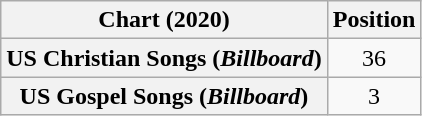<table class="wikitable plainrowheaders sortable" style="text-align:center">
<tr>
<th scope="col">Chart (2020)</th>
<th scope="col">Position</th>
</tr>
<tr>
<th scope="row">US Christian Songs (<em>Billboard</em>)</th>
<td>36</td>
</tr>
<tr>
<th scope="row">US Gospel Songs (<em>Billboard</em>)</th>
<td>3</td>
</tr>
</table>
